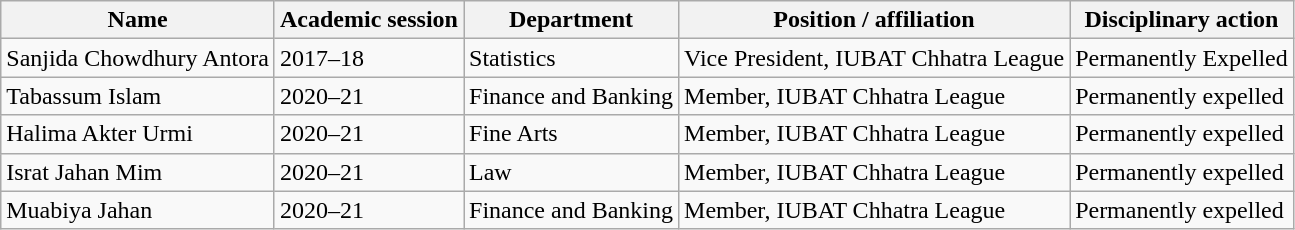<table class="wikitable">
<tr>
<th>Name</th>
<th>Academic session</th>
<th>Department</th>
<th>Position / affiliation</th>
<th>Disciplinary action</th>
</tr>
<tr>
<td>Sanjida Chowdhury Antora</td>
<td>2017–18</td>
<td>Statistics</td>
<td>Vice President, IUBAT Chhatra League</td>
<td>Permanently Expelled</td>
</tr>
<tr>
<td>Tabassum Islam</td>
<td>2020–21</td>
<td>Finance and Banking</td>
<td>Member, IUBAT Chhatra League</td>
<td>Permanently expelled</td>
</tr>
<tr>
<td>Halima Akter Urmi</td>
<td>2020–21</td>
<td>Fine Arts</td>
<td>Member, IUBAT Chhatra League</td>
<td>Permanently expelled</td>
</tr>
<tr>
<td>Israt Jahan Mim</td>
<td>2020–21</td>
<td>Law</td>
<td>Member, IUBAT Chhatra League</td>
<td>Permanently expelled</td>
</tr>
<tr>
<td>Muabiya Jahan</td>
<td>2020–21</td>
<td>Finance and Banking</td>
<td>Member, IUBAT Chhatra League</td>
<td>Permanently expelled</td>
</tr>
</table>
